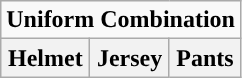<table class="wikitable">
<tr>
<td align="center" Colspan="3"><strong>Uniform Combination</strong></td>
</tr>
<tr align="center">
<th>Helmet</th>
<th>Jersey</th>
<th>Pants</th>
</tr>
</table>
